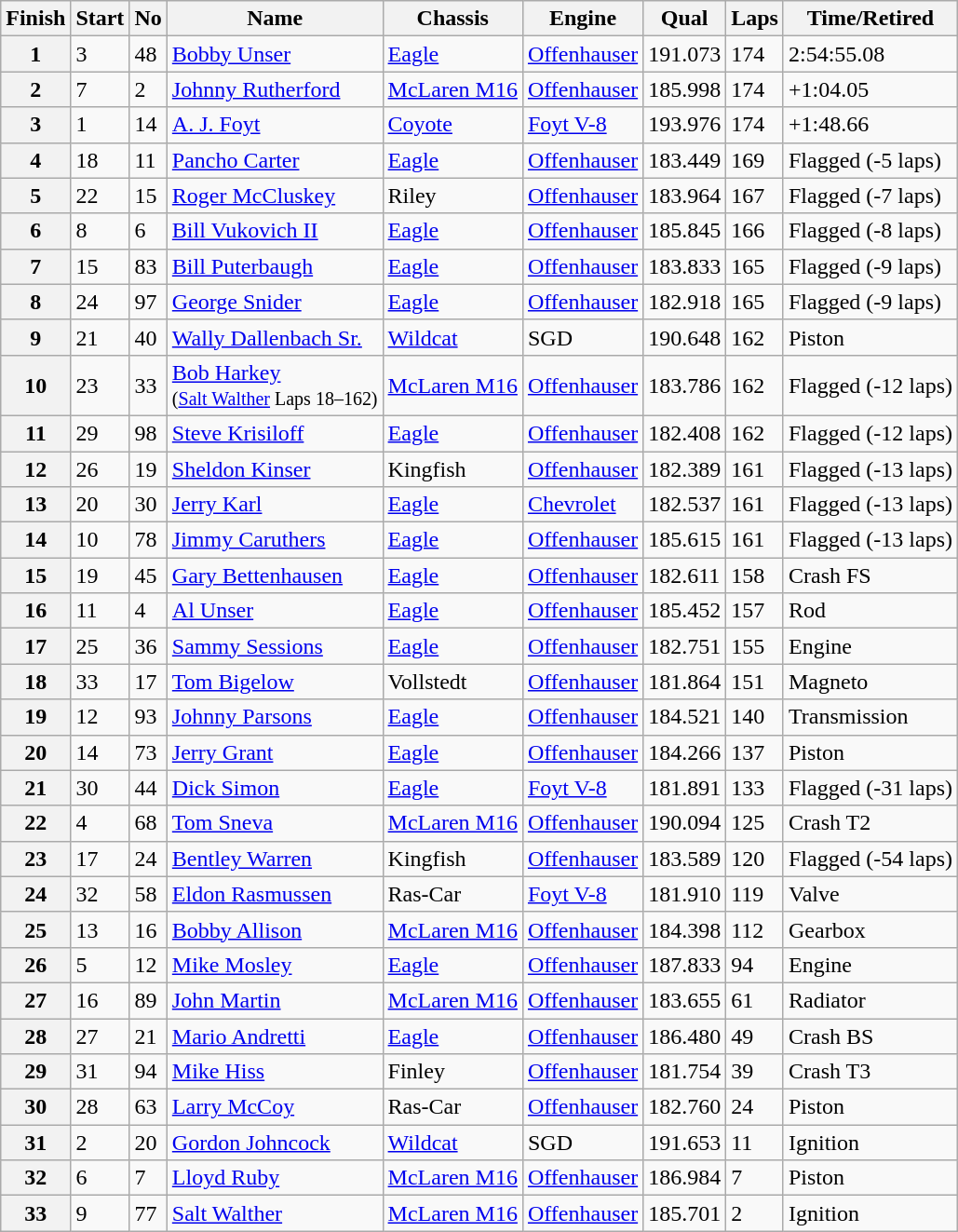<table class="wikitable">
<tr>
<th>Finish</th>
<th>Start</th>
<th>No</th>
<th>Name</th>
<th>Chassis</th>
<th>Engine</th>
<th>Qual</th>
<th>Laps</th>
<th>Time/Retired</th>
</tr>
<tr>
<th>1</th>
<td>3</td>
<td>48</td>
<td> <a href='#'>Bobby Unser</a> <strong></strong></td>
<td><a href='#'>Eagle</a></td>
<td><a href='#'>Offenhauser</a></td>
<td>191.073</td>
<td>174</td>
<td>2:54:55.08</td>
</tr>
<tr>
<th>2</th>
<td>7</td>
<td>2</td>
<td> <a href='#'>Johnny Rutherford</a> <strong></strong></td>
<td><a href='#'>McLaren M16</a></td>
<td><a href='#'>Offenhauser</a></td>
<td>185.998</td>
<td>174</td>
<td>+1:04.05</td>
</tr>
<tr>
<th>3</th>
<td>1</td>
<td>14</td>
<td> <a href='#'>A. J. Foyt</a> <strong></strong></td>
<td><a href='#'>Coyote</a></td>
<td><a href='#'>Foyt V-8</a></td>
<td>193.976</td>
<td>174</td>
<td>+1:48.66</td>
</tr>
<tr>
<th>4</th>
<td>18</td>
<td>11</td>
<td> <a href='#'>Pancho Carter</a></td>
<td><a href='#'>Eagle</a></td>
<td><a href='#'>Offenhauser</a></td>
<td>183.449</td>
<td>169</td>
<td>Flagged (-5 laps)</td>
</tr>
<tr>
<th>5</th>
<td>22</td>
<td>15</td>
<td> <a href='#'>Roger McCluskey</a></td>
<td>Riley</td>
<td><a href='#'>Offenhauser</a></td>
<td>183.964</td>
<td>167</td>
<td>Flagged (-7 laps)</td>
</tr>
<tr>
<th>6</th>
<td>8</td>
<td>6</td>
<td> <a href='#'>Bill Vukovich II</a></td>
<td><a href='#'>Eagle</a></td>
<td><a href='#'>Offenhauser</a></td>
<td>185.845</td>
<td>166</td>
<td>Flagged (-8 laps)</td>
</tr>
<tr>
<th>7</th>
<td>15</td>
<td>83</td>
<td> <a href='#'>Bill Puterbaugh</a> <strong></strong></td>
<td><a href='#'>Eagle</a></td>
<td><a href='#'>Offenhauser</a></td>
<td>183.833</td>
<td>165</td>
<td>Flagged (-9 laps)</td>
</tr>
<tr>
<th>8</th>
<td>24</td>
<td>97</td>
<td> <a href='#'>George Snider</a></td>
<td><a href='#'>Eagle</a></td>
<td><a href='#'>Offenhauser</a></td>
<td>182.918</td>
<td>165</td>
<td>Flagged (-9 laps)</td>
</tr>
<tr>
<th>9</th>
<td>21</td>
<td>40</td>
<td> <a href='#'>Wally Dallenbach Sr.</a></td>
<td><a href='#'>Wildcat</a></td>
<td>SGD</td>
<td>190.648</td>
<td>162</td>
<td>Piston</td>
</tr>
<tr>
<th>10</th>
<td>23</td>
<td>33</td>
<td> <a href='#'>Bob Harkey</a><br><small>(<a href='#'>Salt Walther</a> Laps 18–162)</small></td>
<td><a href='#'>McLaren M16</a></td>
<td><a href='#'>Offenhauser</a></td>
<td>183.786</td>
<td>162</td>
<td>Flagged (-12 laps)</td>
</tr>
<tr>
<th>11</th>
<td>29</td>
<td>98</td>
<td> <a href='#'>Steve Krisiloff</a></td>
<td><a href='#'>Eagle</a></td>
<td><a href='#'>Offenhauser</a></td>
<td>182.408</td>
<td>162</td>
<td>Flagged (-12 laps)</td>
</tr>
<tr>
<th>12</th>
<td>26</td>
<td>19</td>
<td> <a href='#'>Sheldon Kinser</a> <strong></strong></td>
<td>Kingfish</td>
<td><a href='#'>Offenhauser</a></td>
<td>182.389</td>
<td>161</td>
<td>Flagged (-13 laps)</td>
</tr>
<tr>
<th>13</th>
<td>20</td>
<td>30</td>
<td> <a href='#'>Jerry Karl</a></td>
<td><a href='#'>Eagle</a></td>
<td><a href='#'>Chevrolet</a></td>
<td>182.537</td>
<td>161</td>
<td>Flagged (-13 laps)</td>
</tr>
<tr>
<th>14</th>
<td>10</td>
<td>78</td>
<td> <a href='#'>Jimmy Caruthers</a></td>
<td><a href='#'>Eagle</a></td>
<td><a href='#'>Offenhauser</a></td>
<td>185.615</td>
<td>161</td>
<td>Flagged (-13 laps)</td>
</tr>
<tr>
<th>15</th>
<td>19</td>
<td>45</td>
<td> <a href='#'>Gary Bettenhausen</a></td>
<td><a href='#'>Eagle</a></td>
<td><a href='#'>Offenhauser</a></td>
<td>182.611</td>
<td>158</td>
<td>Crash FS</td>
</tr>
<tr>
<th>16</th>
<td>11</td>
<td>4</td>
<td> <a href='#'>Al Unser</a> <strong></strong></td>
<td><a href='#'>Eagle</a></td>
<td><a href='#'>Offenhauser</a></td>
<td>185.452</td>
<td>157</td>
<td>Rod</td>
</tr>
<tr>
<th>17</th>
<td>25</td>
<td>36</td>
<td> <a href='#'>Sammy Sessions</a></td>
<td><a href='#'>Eagle</a></td>
<td><a href='#'>Offenhauser</a></td>
<td>182.751</td>
<td>155</td>
<td>Engine</td>
</tr>
<tr>
<th>18</th>
<td>33</td>
<td>17</td>
<td> <a href='#'>Tom Bigelow</a></td>
<td>Vollstedt</td>
<td><a href='#'>Offenhauser</a></td>
<td>181.864</td>
<td>151</td>
<td>Magneto</td>
</tr>
<tr>
<th>19</th>
<td>12</td>
<td>93</td>
<td> <a href='#'>Johnny Parsons</a></td>
<td><a href='#'>Eagle</a></td>
<td><a href='#'>Offenhauser</a></td>
<td>184.521</td>
<td>140</td>
<td>Transmission</td>
</tr>
<tr>
<th>20</th>
<td>14</td>
<td>73</td>
<td> <a href='#'>Jerry Grant</a></td>
<td><a href='#'>Eagle</a></td>
<td><a href='#'>Offenhauser</a></td>
<td>184.266</td>
<td>137</td>
<td>Piston</td>
</tr>
<tr>
<th>21</th>
<td>30</td>
<td>44</td>
<td> <a href='#'>Dick Simon</a></td>
<td><a href='#'>Eagle</a></td>
<td><a href='#'>Foyt V-8</a></td>
<td>181.891</td>
<td>133</td>
<td>Flagged (-31 laps)</td>
</tr>
<tr>
<th>22</th>
<td>4</td>
<td>68</td>
<td> <a href='#'>Tom Sneva</a></td>
<td><a href='#'>McLaren M16</a></td>
<td><a href='#'>Offenhauser</a></td>
<td>190.094</td>
<td>125</td>
<td>Crash T2</td>
</tr>
<tr>
<th>23</th>
<td>17</td>
<td>24</td>
<td> <a href='#'>Bentley Warren</a></td>
<td>Kingfish</td>
<td><a href='#'>Offenhauser</a></td>
<td>183.589</td>
<td>120</td>
<td>Flagged (-54 laps)</td>
</tr>
<tr>
<th>24</th>
<td>32</td>
<td>58</td>
<td> <a href='#'>Eldon Rasmussen</a> <strong></strong></td>
<td>Ras-Car</td>
<td><a href='#'>Foyt V-8</a></td>
<td>181.910</td>
<td>119</td>
<td>Valve</td>
</tr>
<tr>
<th>25</th>
<td>13</td>
<td>16</td>
<td> <a href='#'>Bobby Allison</a></td>
<td><a href='#'>McLaren M16</a></td>
<td><a href='#'>Offenhauser</a></td>
<td>184.398</td>
<td>112</td>
<td>Gearbox</td>
</tr>
<tr>
<th>26</th>
<td>5</td>
<td>12</td>
<td> <a href='#'>Mike Mosley</a></td>
<td><a href='#'>Eagle</a></td>
<td><a href='#'>Offenhauser</a></td>
<td>187.833</td>
<td>94</td>
<td>Engine</td>
</tr>
<tr>
<th>27</th>
<td>16</td>
<td>89</td>
<td> <a href='#'>John Martin</a></td>
<td><a href='#'>McLaren M16</a></td>
<td><a href='#'>Offenhauser</a></td>
<td>183.655</td>
<td>61</td>
<td>Radiator</td>
</tr>
<tr>
<th>28</th>
<td>27</td>
<td>21</td>
<td> <a href='#'>Mario Andretti</a> <strong></strong></td>
<td><a href='#'>Eagle</a></td>
<td><a href='#'>Offenhauser</a></td>
<td>186.480</td>
<td>49</td>
<td>Crash BS</td>
</tr>
<tr>
<th>29</th>
<td>31</td>
<td>94</td>
<td> <a href='#'>Mike Hiss</a></td>
<td>Finley</td>
<td><a href='#'>Offenhauser</a></td>
<td>181.754</td>
<td>39</td>
<td>Crash T3</td>
</tr>
<tr>
<th>30</th>
<td>28</td>
<td>63</td>
<td> <a href='#'>Larry McCoy</a> <strong></strong></td>
<td>Ras-Car</td>
<td><a href='#'>Offenhauser</a></td>
<td>182.760</td>
<td>24</td>
<td>Piston</td>
</tr>
<tr>
<th>31</th>
<td>2</td>
<td>20</td>
<td> <a href='#'>Gordon Johncock</a> <strong></strong></td>
<td><a href='#'>Wildcat</a></td>
<td>SGD</td>
<td>191.653</td>
<td>11</td>
<td>Ignition</td>
</tr>
<tr>
<th>32</th>
<td>6</td>
<td>7</td>
<td> <a href='#'>Lloyd Ruby</a></td>
<td><a href='#'>McLaren M16</a></td>
<td><a href='#'>Offenhauser</a></td>
<td>186.984</td>
<td>7</td>
<td>Piston</td>
</tr>
<tr>
<th>33</th>
<td>9</td>
<td>77</td>
<td> <a href='#'>Salt Walther</a></td>
<td><a href='#'>McLaren M16</a></td>
<td><a href='#'>Offenhauser</a></td>
<td>185.701</td>
<td>2</td>
<td>Ignition</td>
</tr>
</table>
